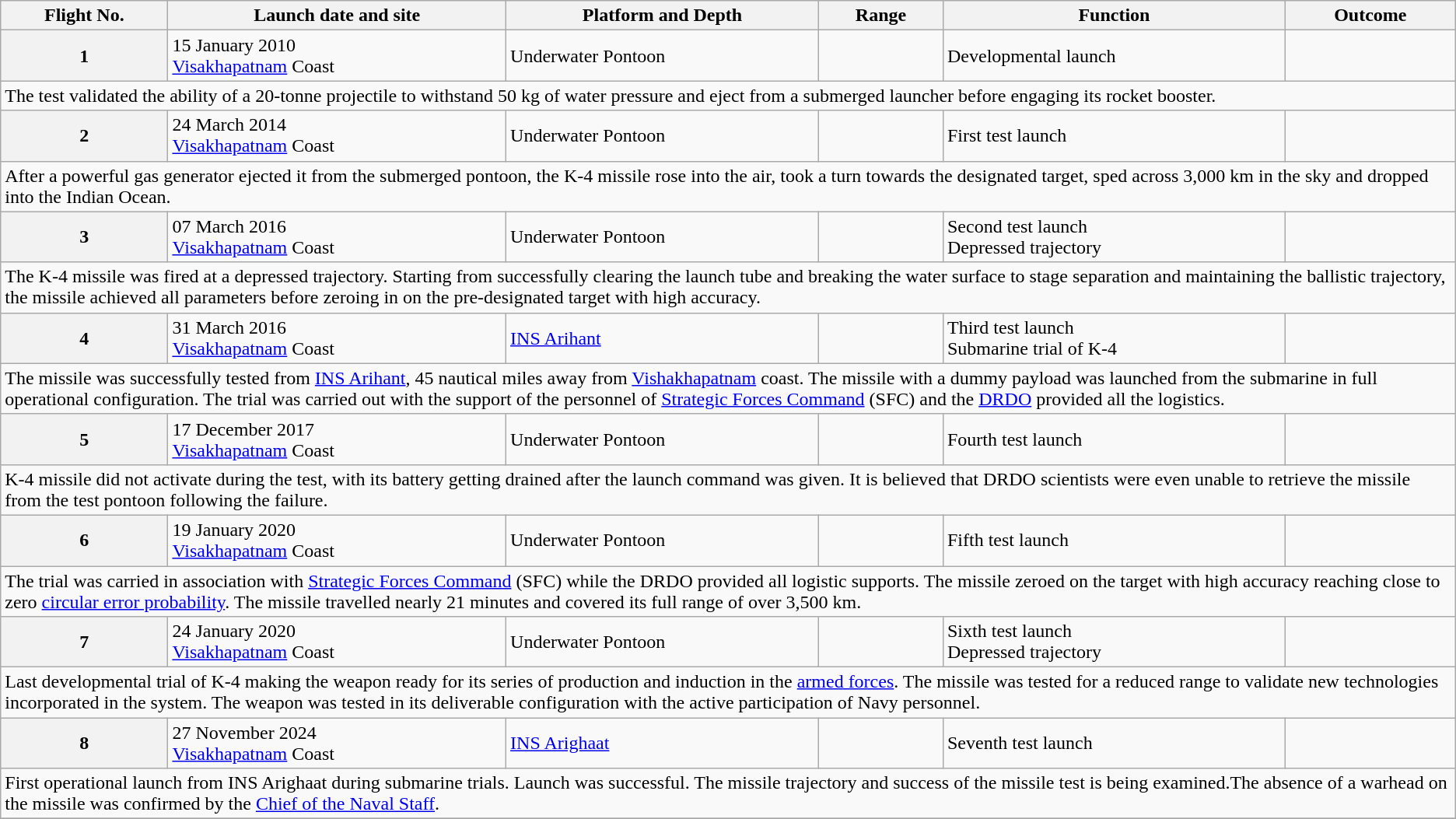<table class="wikitable sticky-header">
<tr>
<th>Flight No.</th>
<th>Launch date and site</th>
<th>Platform and Depth</th>
<th>Range</th>
<th>Function</th>
<th>Outcome</th>
</tr>
<tr>
<th align=center>1</th>
<td>15 January 2010<br><a href='#'>Visakhapatnam</a> Coast</td>
<td>Underwater Pontoon<br></td>
<td></td>
<td>Developmental launch</td>
<td></td>
</tr>
<tr>
<td colspan=6>The test validated the ability of a 20-tonne projectile to withstand 50 kg of water pressure and eject from a submerged launcher before engaging its rocket booster.</td>
</tr>
<tr>
<th align=center>2</th>
<td>24 March 2014<br><a href='#'>Visakhapatnam</a>  Coast</td>
<td>Underwater Pontoon<br></td>
<td></td>
<td>First test launch</td>
<td></td>
</tr>
<tr>
<td colspan=6>After a powerful gas generator ejected it from the submerged pontoon, the K-4 missile rose into the air, took a turn towards the designated target, sped across 3,000 km in the sky and dropped into the Indian Ocean.</td>
</tr>
<tr>
<th align=center>3</th>
<td>07 March 2016<br><a href='#'>Visakhapatnam</a> Coast</td>
<td>Underwater Pontoon<br></td>
<td></td>
<td>Second test launch<br>Depressed trajectory</td>
<td></td>
</tr>
<tr>
<td colspan=6>The K-4 missile was fired at a depressed trajectory. Starting from successfully clearing the launch tube and breaking the water surface to stage separation and maintaining the ballistic trajectory, the missile achieved all parameters before zeroing in on the pre-designated target with high accuracy.</td>
</tr>
<tr>
<th align=center>4</th>
<td>31 March 2016<br><a href='#'>Visakhapatnam</a> Coast</td>
<td><a href='#'>INS Arihant</a> <br></td>
<td></td>
<td>Third test launch<br>Submarine trial of K-4</td>
<td></td>
</tr>
<tr>
<td colspan=6>The missile was successfully tested from <a href='#'>INS Arihant</a>, 45 nautical miles away from <a href='#'>Vishakhapatnam</a> coast. The missile with a dummy payload was launched from the submarine in full operational configuration. The trial was carried out with the support of the personnel of <a href='#'>Strategic Forces Command</a> (SFC) and the <a href='#'>DRDO</a> provided all the logistics.</td>
</tr>
<tr>
<th align=center>5</th>
<td>17 December 2017<br><a href='#'>Visakhapatnam</a> Coast</td>
<td>Underwater Pontoon<br></td>
<td></td>
<td>Fourth test launch</td>
<td></td>
</tr>
<tr>
<td colspan=6>K-4 missile did not activate during the test, with its battery getting drained after the launch command was given. It is believed that DRDO scientists were even unable to retrieve the missile from the test pontoon following the failure.</td>
</tr>
<tr>
<th align=center>6</th>
<td>19 January 2020<br><a href='#'>Visakhapatnam</a> Coast</td>
<td>Underwater Pontoon<br></td>
<td></td>
<td>Fifth test launch</td>
<td></td>
</tr>
<tr>
<td colspan=6>The trial was carried in association with <a href='#'>Strategic Forces Command</a> (SFC) while the DRDO provided all logistic supports. The missile zeroed on the target with high accuracy reaching close to zero <a href='#'>circular error probability</a>. The missile travelled nearly 21 minutes and covered its full range of over 3,500 km.</td>
</tr>
<tr>
<th align=center>7</th>
<td>24 January 2020<br><a href='#'>Visakhapatnam</a> Coast</td>
<td>Underwater Pontoon<br></td>
<td></td>
<td>Sixth test launch<br>Depressed trajectory</td>
<td></td>
</tr>
<tr>
<td colspan=6>Last developmental trial of K-4 making the weapon ready for its series of production and induction in the <a href='#'>armed forces</a>. The missile was tested for a reduced range to validate new technologies incorporated in the system. The weapon was tested in its deliverable configuration with the active participation of Navy personnel.</td>
</tr>
<tr>
<th align=center>8</th>
<td>27 November 2024<br><a href='#'>Visakhapatnam</a> Coast</td>
<td><a href='#'>INS Arighaat</a></td>
<td></td>
<td>Seventh test launch</td>
<td></td>
</tr>
<tr>
<td colspan=6>First operational launch from INS Arighaat during submarine trials. Launch was successful. The missile trajectory and success of the missile test is being examined.The absence of a warhead on the missile was confirmed by the <a href='#'>Chief of the Naval Staff</a>.</td>
</tr>
<tr>
</tr>
</table>
